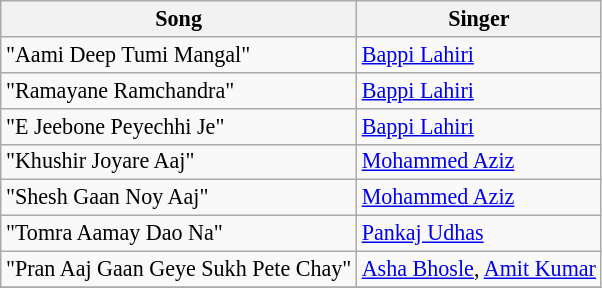<table class="wikitable" style="font-size:92%;">
<tr>
<th>Song</th>
<th>Singer</th>
</tr>
<tr>
<td>"Aami Deep Tumi Mangal"</td>
<td><a href='#'>Bappi Lahiri</a></td>
</tr>
<tr>
<td>"Ramayane Ramchandra"</td>
<td><a href='#'>Bappi Lahiri</a></td>
</tr>
<tr>
<td>"E Jeebone Peyechhi Je"</td>
<td><a href='#'>Bappi Lahiri</a></td>
</tr>
<tr>
<td>"Khushir Joyare Aaj"</td>
<td><a href='#'>Mohammed Aziz</a></td>
</tr>
<tr>
<td>"Shesh Gaan Noy Aaj"</td>
<td><a href='#'>Mohammed Aziz</a></td>
</tr>
<tr>
<td>"Tomra Aamay Dao Na"</td>
<td><a href='#'>Pankaj Udhas</a></td>
</tr>
<tr>
<td>"Pran Aaj Gaan Geye Sukh Pete Chay"</td>
<td><a href='#'>Asha Bhosle</a>, <a href='#'>Amit Kumar</a></td>
</tr>
<tr>
</tr>
</table>
